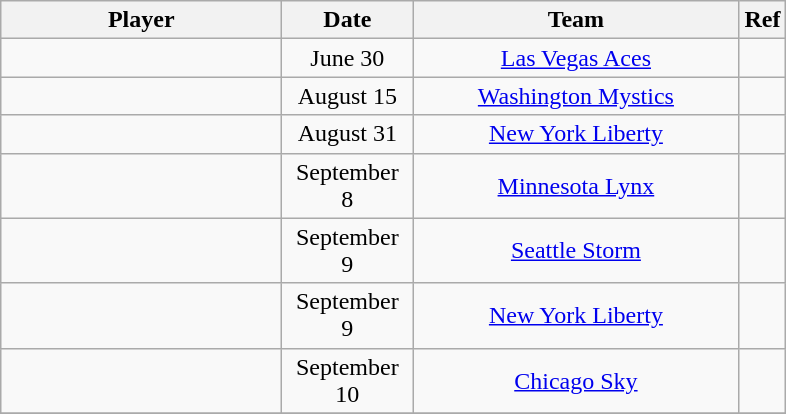<table class="wikitable sortable" style="text-align:center">
<tr>
<th style="width:180px">Player</th>
<th style="width:80px">Date</th>
<th style="width:210px">Team</th>
<th class="unsortable">Ref</th>
</tr>
<tr>
<td align=left> </td>
<td align=center>June 30</td>
<td align=center><a href='#'>Las Vegas Aces</a></td>
<td align=center></td>
</tr>
<tr>
<td align=left> </td>
<td align=center>August 15</td>
<td align=center><a href='#'>Washington Mystics</a></td>
<td align=center></td>
</tr>
<tr>
<td align=left> </td>
<td align=center>August 31</td>
<td align=center><a href='#'>New York Liberty</a></td>
<td align=center></td>
</tr>
<tr>
<td align=left> </td>
<td align=center>September 8</td>
<td align=center><a href='#'>Minnesota Lynx</a></td>
<td align=center></td>
</tr>
<tr>
<td align=left> </td>
<td align=center>September 9</td>
<td align=center><a href='#'>Seattle Storm</a></td>
<td align=center></td>
</tr>
<tr>
<td align=left> </td>
<td align=center>September 9</td>
<td align=center><a href='#'>New York Liberty</a></td>
<td align=center></td>
</tr>
<tr>
<td align=left> </td>
<td align=center>September 10</td>
<td align=center><a href='#'>Chicago Sky</a></td>
<td align=center></td>
</tr>
<tr>
</tr>
</table>
